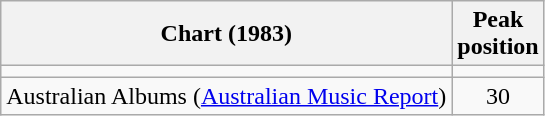<table class="wikitable sortable plainrowheaders">
<tr>
<th>Chart (1983)</th>
<th>Peak<br>position</th>
</tr>
<tr>
<td></td>
</tr>
<tr>
<td>Australian Albums (<a href='#'>Australian Music Report</a>)</td>
<td style="text-align:center;">30</td>
</tr>
</table>
